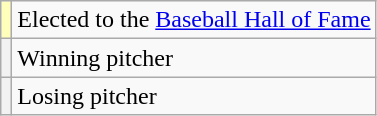<table class="wikitable plainrowheaders">
<tr>
<th scope="row" style="background:#ffb;"></th>
<td>Elected to the <a href='#'>Baseball Hall of Fame</a></td>
</tr>
<tr>
<th scope="row"></th>
<td>Winning pitcher</td>
</tr>
<tr>
<th scope="row"></th>
<td>Losing pitcher</td>
</tr>
</table>
